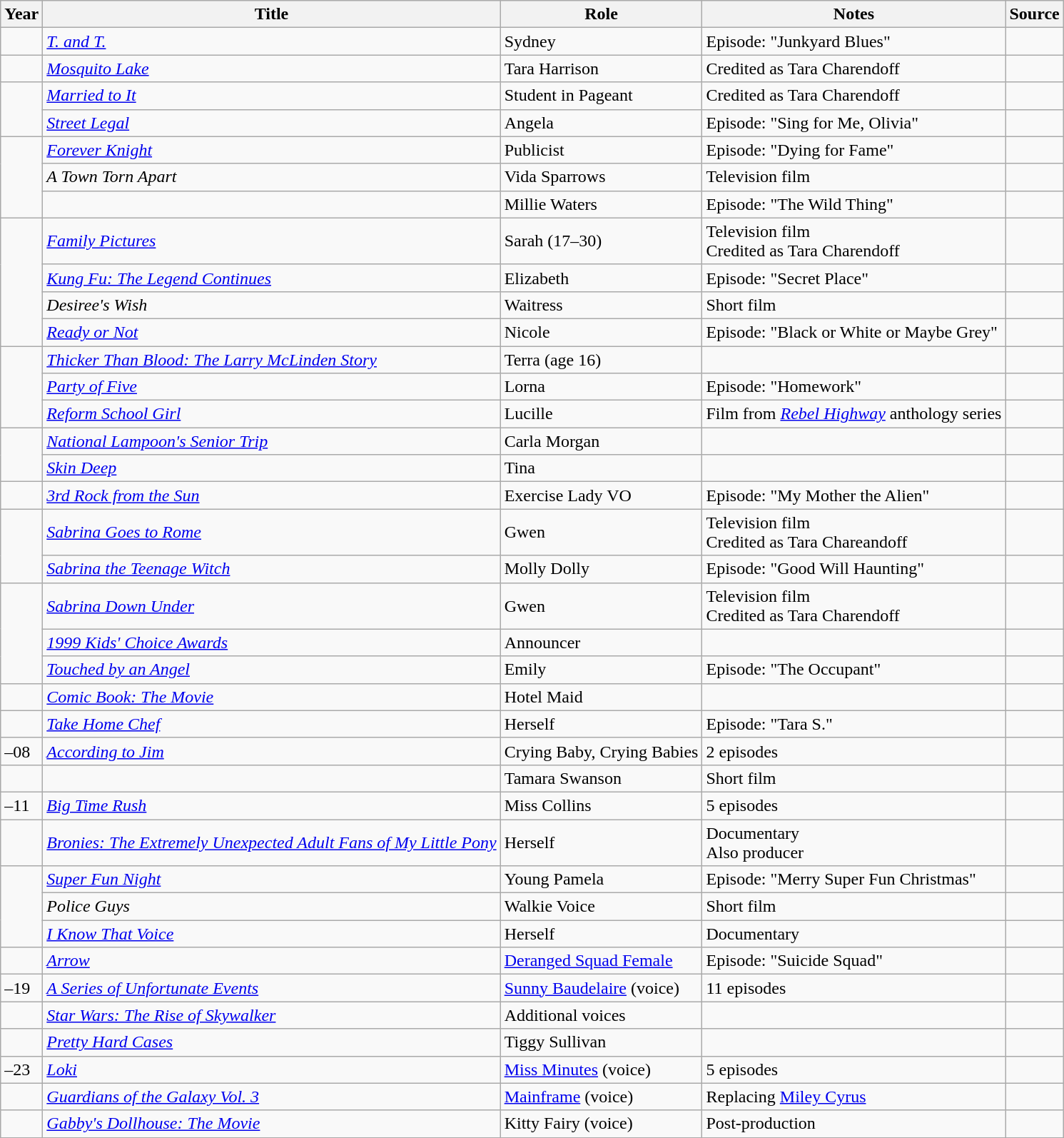<table class="wikitable sortable plainrowheaders">
<tr>
<th>Year </th>
<th>Title</th>
<th>Role </th>
<th class="unsortable">Notes </th>
<th class="unsortable">Source</th>
</tr>
<tr>
<td></td>
<td><em><a href='#'>T. and T.</a></em></td>
<td>Sydney</td>
<td>Episode: "Junkyard Blues"</td>
<td></td>
</tr>
<tr>
<td></td>
<td><em><a href='#'>Mosquito Lake</a></em></td>
<td>Tara Harrison</td>
<td>Credited as Tara Charendoff</td>
<td></td>
</tr>
<tr>
<td rowspan="2"></td>
<td><em><a href='#'>Married to It</a></em></td>
<td>Student in Pageant</td>
<td>Credited as Tara Charendoff</td>
<td></td>
</tr>
<tr>
<td><em><a href='#'>Street Legal</a></em></td>
<td>Angela</td>
<td>Episode: "Sing for Me, Olivia"</td>
<td> </td>
</tr>
<tr>
<td rowspan="3"></td>
<td><em><a href='#'>Forever Knight</a></em></td>
<td>Publicist</td>
<td>Episode: "Dying for Fame"</td>
<td></td>
</tr>
<tr>
<td><em>A Town Torn Apart</em></td>
<td>Vida Sparrows</td>
<td>Television film</td>
<td> </td>
</tr>
<tr>
<td><em></em></td>
<td>Millie Waters</td>
<td>Episode: "The Wild Thing"</td>
<td></td>
</tr>
<tr>
<td rowspan="4"></td>
<td><em><a href='#'>Family Pictures</a></em></td>
<td>Sarah (17–30)</td>
<td>Television film<br>Credited as Tara Charendoff</td>
<td> </td>
</tr>
<tr>
<td><em><a href='#'>Kung Fu: The Legend Continues</a></em></td>
<td>Elizabeth</td>
<td>Episode: "Secret Place"</td>
<td></td>
</tr>
<tr>
<td><em>Desiree's Wish</em></td>
<td>Waitress</td>
<td>Short film</td>
<td> </td>
</tr>
<tr>
<td><em><a href='#'>Ready or Not</a></em></td>
<td>Nicole</td>
<td>Episode: "Black or White or Maybe Grey"</td>
<td></td>
</tr>
<tr>
<td rowspan="3"></td>
<td><em><a href='#'>Thicker Than Blood: The Larry McLinden Story</a></em></td>
<td>Terra (age 16)</td>
<td></td>
<td></td>
</tr>
<tr>
<td><em><a href='#'>Party of Five</a></em></td>
<td>Lorna</td>
<td>Episode: "Homework"</td>
<td></td>
</tr>
<tr>
<td><em><a href='#'>Reform School Girl</a></em></td>
<td>Lucille</td>
<td>Film from <em><a href='#'>Rebel Highway</a></em> anthology series</td>
<td></td>
</tr>
<tr>
<td rowspan="2"></td>
<td><em><a href='#'>National Lampoon's Senior Trip</a></em></td>
<td>Carla Morgan</td>
<td></td>
<td></td>
</tr>
<tr>
<td><em><a href='#'>Skin Deep</a></em></td>
<td>Tina</td>
<td></td>
<td></td>
</tr>
<tr>
<td></td>
<td><em><a href='#'>3rd Rock from the Sun</a></em></td>
<td>Exercise Lady VO</td>
<td>Episode: "My Mother the Alien"</td>
<td></td>
</tr>
<tr>
<td rowspan="2"></td>
<td><em><a href='#'>Sabrina Goes to Rome</a></em></td>
<td>Gwen</td>
<td>Television film<br>Credited as Tara Chareandoff</td>
<td></td>
</tr>
<tr>
<td><em><a href='#'>Sabrina the Teenage Witch</a></em></td>
<td>Molly Dolly</td>
<td>Episode: "Good Will Haunting"</td>
<td></td>
</tr>
<tr>
<td rowspan="3"></td>
<td><em><a href='#'>Sabrina Down Under</a></em></td>
<td>Gwen</td>
<td>Television film<br>Credited as Tara Charendoff</td>
<td></td>
</tr>
<tr>
<td><em><a href='#'>1999 Kids' Choice Awards</a></em></td>
<td>Announcer</td>
<td></td>
<td></td>
</tr>
<tr>
<td><em><a href='#'>Touched by an Angel</a></em></td>
<td>Emily</td>
<td>Episode: "The Occupant"</td>
<td></td>
</tr>
<tr>
<td></td>
<td><em><a href='#'>Comic Book: The Movie</a></em></td>
<td>Hotel Maid</td>
<td> </td>
<td></td>
</tr>
<tr>
<td></td>
<td><em><a href='#'>Take Home Chef</a></em></td>
<td>Herself</td>
<td>Episode: "Tara S."</td>
<td></td>
</tr>
<tr>
<td>–08</td>
<td><em><a href='#'>According to Jim</a></em></td>
<td>Crying Baby, Crying Babies</td>
<td>2 episodes</td>
<td></td>
</tr>
<tr>
<td></td>
<td><em></em></td>
<td>Tamara Swanson</td>
<td>Short film</td>
<td></td>
</tr>
<tr>
<td>–11</td>
<td><em><a href='#'>Big Time Rush</a></em></td>
<td>Miss Collins</td>
<td>5 episodes</td>
<td></td>
</tr>
<tr>
<td></td>
<td><em><a href='#'>Bronies: The Extremely Unexpected Adult Fans of My Little Pony</a></em></td>
<td>Herself</td>
<td>Documentary<br>Also producer</td>
<td></td>
</tr>
<tr>
<td rowspan="3"></td>
<td><em><a href='#'>Super Fun Night</a></em></td>
<td>Young Pamela</td>
<td>Episode: "Merry Super Fun Christmas"</td>
<td></td>
</tr>
<tr>
<td><em>Police Guys</em></td>
<td>Walkie Voice</td>
<td>Short film</td>
<td></td>
</tr>
<tr>
<td><em><a href='#'>I Know That Voice</a></em></td>
<td>Herself</td>
<td>Documentary</td>
<td></td>
</tr>
<tr>
<td></td>
<td><em><a href='#'>Arrow</a></em></td>
<td><a href='#'>Deranged Squad Female</a></td>
<td>Episode: "Suicide Squad"</td>
<td></td>
</tr>
<tr>
<td>–19</td>
<td><em><a href='#'>A Series of Unfortunate Events</a></em></td>
<td><a href='#'>Sunny Baudelaire</a> (voice)</td>
<td>11 episodes</td>
<td></td>
</tr>
<tr>
<td></td>
<td><em><a href='#'>Star Wars: The Rise of Skywalker</a></em></td>
<td>Additional voices</td>
<td></td>
<td></td>
</tr>
<tr>
<td></td>
<td><em><a href='#'>Pretty Hard Cases</a></em></td>
<td>Tiggy Sullivan</td>
<td></td>
<td></td>
</tr>
<tr>
<td>–23</td>
<td><em><a href='#'>Loki</a></em></td>
<td><a href='#'>Miss Minutes</a> (voice)</td>
<td>5 episodes</td>
<td></td>
</tr>
<tr>
<td></td>
<td><em><a href='#'>Guardians of the Galaxy Vol. 3</a></em></td>
<td><a href='#'>Mainframe</a> (voice)</td>
<td>Replacing <a href='#'>Miley Cyrus</a></td>
<td></td>
</tr>
<tr>
<td></td>
<td><em><a href='#'>Gabby's Dollhouse: The Movie</a></em></td>
<td>Kitty Fairy (voice)</td>
<td>Post-production</td>
<td></td>
</tr>
</table>
